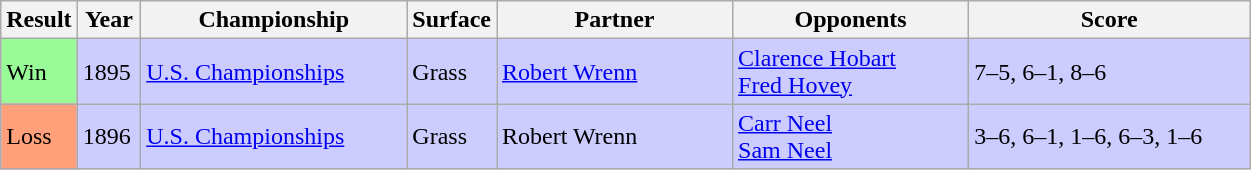<table class="sortable wikitable">
<tr>
<th style="width:40px">Result</th>
<th style="width:35px">Year</th>
<th style="width:170px">Championship</th>
<th style="width:50px">Surface</th>
<th style="width:150px">Partner</th>
<th style="width:150px">Opponents</th>
<th style="width:180px" class="unsortable">Score</th>
</tr>
<tr style="background:#ccf;">
<td style="background:#98fb98;">Win</td>
<td>1895</td>
<td><a href='#'>U.S. Championships</a></td>
<td>Grass</td>
<td> <a href='#'>Robert Wrenn</a></td>
<td> <a href='#'>Clarence Hobart</a><br> <a href='#'>Fred Hovey</a></td>
<td>7–5, 6–1, 8–6</td>
</tr>
<tr style="background:#ccf;">
<td style="background:#ffa07a;">Loss</td>
<td>1896</td>
<td><a href='#'>U.S. Championships</a></td>
<td>Grass</td>
<td> Robert Wrenn</td>
<td> <a href='#'>Carr Neel</a><br> <a href='#'>Sam Neel</a></td>
<td>3–6, 6–1, 1–6, 6–3, 1–6</td>
</tr>
</table>
